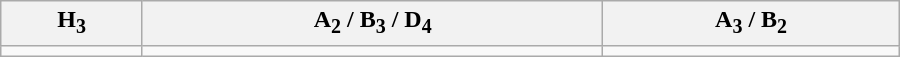<table class="wikitable" width=600>
<tr align=center>
<th>H<sub>3</sub></th>
<th>A<sub>2</sub> / B<sub>3</sub> / D<sub>4</sub></th>
<th>A<sub>3</sub> / B<sub>2</sub></th>
</tr>
<tr align=center>
<td></td>
<td></td>
<td></td>
</tr>
</table>
